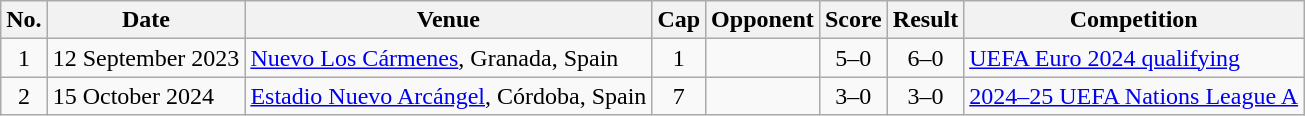<table class="wikitable sortable">
<tr>
<th scope="col">No.</th>
<th scope="col">Date</th>
<th scope="col">Venue</th>
<th scope="col">Cap</th>
<th scope="col">Opponent</th>
<th scope="col">Score</th>
<th scope="col">Result</th>
<th scope="col">Competition</th>
</tr>
<tr>
<td align="center">1</td>
<td>12 September 2023</td>
<td><a href='#'>Nuevo Los Cármenes</a>, Granada, Spain</td>
<td align=center>1</td>
<td></td>
<td align=center>5–0</td>
<td align=center>6–0</td>
<td><a href='#'>UEFA Euro 2024 qualifying</a></td>
</tr>
<tr>
<td align="center">2</td>
<td>15 October 2024</td>
<td><a href='#'>Estadio Nuevo Arcángel</a>, Córdoba, Spain</td>
<td align=center>7</td>
<td></td>
<td align=center>3–0</td>
<td align=center>3–0</td>
<td><a href='#'>2024–25 UEFA Nations League A</a></td>
</tr>
</table>
